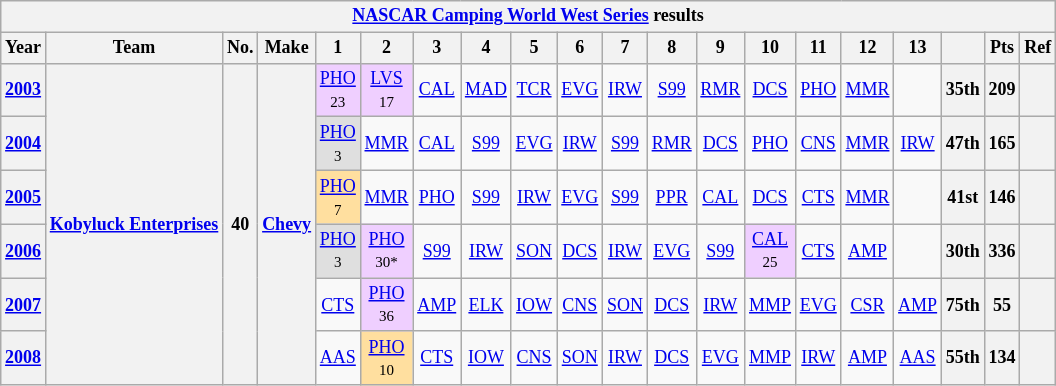<table class="wikitable" style="text-align:center; font-size:75%">
<tr>
<th colspan="31"><a href='#'>NASCAR Camping World West Series</a> results</th>
</tr>
<tr>
<th>Year</th>
<th>Team</th>
<th>No.</th>
<th>Make</th>
<th>1</th>
<th>2</th>
<th>3</th>
<th>4</th>
<th>5</th>
<th>6</th>
<th>7</th>
<th>8</th>
<th>9</th>
<th>10</th>
<th>11</th>
<th>12</th>
<th>13</th>
<th></th>
<th>Pts</th>
<th>Ref</th>
</tr>
<tr>
<th><a href='#'>2003</a></th>
<th rowspan=6><a href='#'>Kobyluck Enterprises</a></th>
<th rowspan=6>40</th>
<th rowspan=6><a href='#'>Chevy</a></th>
<td style="background:#EFCFFF;"><a href='#'>PHO</a> <br><small>23</small></td>
<td style="background:#EFCFFF;"><a href='#'>LVS</a> <br><small>17</small></td>
<td><a href='#'>CAL</a></td>
<td><a href='#'>MAD</a></td>
<td><a href='#'>TCR</a></td>
<td><a href='#'>EVG</a></td>
<td><a href='#'>IRW</a></td>
<td><a href='#'>S99</a></td>
<td><a href='#'>RMR</a></td>
<td><a href='#'>DCS</a></td>
<td><a href='#'>PHO</a></td>
<td><a href='#'>MMR</a></td>
<td></td>
<th>35th</th>
<th>209</th>
<th></th>
</tr>
<tr>
<th><a href='#'>2004</a></th>
<td style="background:#DFDFDF;"><a href='#'>PHO</a> <br><small>3</small></td>
<td><a href='#'>MMR</a></td>
<td><a href='#'>CAL</a></td>
<td><a href='#'>S99</a></td>
<td><a href='#'>EVG</a></td>
<td><a href='#'>IRW</a></td>
<td><a href='#'>S99</a></td>
<td><a href='#'>RMR</a></td>
<td><a href='#'>DCS</a></td>
<td><a href='#'>PHO</a></td>
<td><a href='#'>CNS</a></td>
<td><a href='#'>MMR</a></td>
<td><a href='#'>IRW</a></td>
<th>47th</th>
<th>165</th>
<th></th>
</tr>
<tr>
<th><a href='#'>2005</a></th>
<td style="background:#FFDF9F;"><a href='#'>PHO</a> <br><small>7</small></td>
<td><a href='#'>MMR</a></td>
<td><a href='#'>PHO</a></td>
<td><a href='#'>S99</a></td>
<td><a href='#'>IRW</a></td>
<td><a href='#'>EVG</a></td>
<td><a href='#'>S99</a></td>
<td><a href='#'>PPR</a></td>
<td><a href='#'>CAL</a></td>
<td><a href='#'>DCS</a></td>
<td><a href='#'>CTS</a></td>
<td><a href='#'>MMR</a></td>
<td></td>
<th>41st</th>
<th>146</th>
<th></th>
</tr>
<tr>
<th><a href='#'>2006</a></th>
<td style="background:#DFDFDF;"><a href='#'>PHO</a> <br><small>3</small></td>
<td style="background:#EFCFFF;"><a href='#'>PHO</a> <br><small>30*</small></td>
<td><a href='#'>S99</a></td>
<td><a href='#'>IRW</a></td>
<td><a href='#'>SON</a></td>
<td><a href='#'>DCS</a></td>
<td><a href='#'>IRW</a></td>
<td><a href='#'>EVG</a></td>
<td><a href='#'>S99</a></td>
<td style="background:#EFCFFF;"><a href='#'>CAL</a> <br><small>25</small></td>
<td><a href='#'>CTS</a></td>
<td><a href='#'>AMP</a></td>
<td></td>
<th>30th</th>
<th>336</th>
<th></th>
</tr>
<tr>
<th><a href='#'>2007</a></th>
<td><a href='#'>CTS</a></td>
<td style="background:#EFCFFF;"><a href='#'>PHO</a> <br><small>36</small></td>
<td><a href='#'>AMP</a></td>
<td><a href='#'>ELK</a></td>
<td><a href='#'>IOW</a></td>
<td><a href='#'>CNS</a></td>
<td><a href='#'>SON</a></td>
<td><a href='#'>DCS</a></td>
<td><a href='#'>IRW</a></td>
<td><a href='#'>MMP</a></td>
<td><a href='#'>EVG</a></td>
<td><a href='#'>CSR</a></td>
<td><a href='#'>AMP</a></td>
<th>75th</th>
<th>55</th>
<th></th>
</tr>
<tr>
<th><a href='#'>2008</a></th>
<td><a href='#'>AAS</a></td>
<td style="background:#FFDF9F;"><a href='#'>PHO</a> <br><small>10</small></td>
<td><a href='#'>CTS</a></td>
<td><a href='#'>IOW</a></td>
<td><a href='#'>CNS</a></td>
<td><a href='#'>SON</a></td>
<td><a href='#'>IRW</a></td>
<td><a href='#'>DCS</a></td>
<td><a href='#'>EVG</a></td>
<td><a href='#'>MMP</a></td>
<td><a href='#'>IRW</a></td>
<td><a href='#'>AMP</a></td>
<td><a href='#'>AAS</a></td>
<th>55th</th>
<th>134</th>
<th></th>
</tr>
</table>
